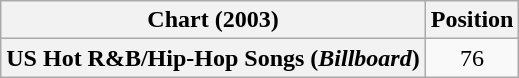<table class="wikitable plainrowheaders" style="text-align:center;">
<tr>
<th scope="col">Chart (2003)</th>
<th scope="col">Position</th>
</tr>
<tr>
<th scope="row">US Hot R&B/Hip-Hop Songs (<em>Billboard</em>)</th>
<td style="text-align:center;">76</td>
</tr>
</table>
